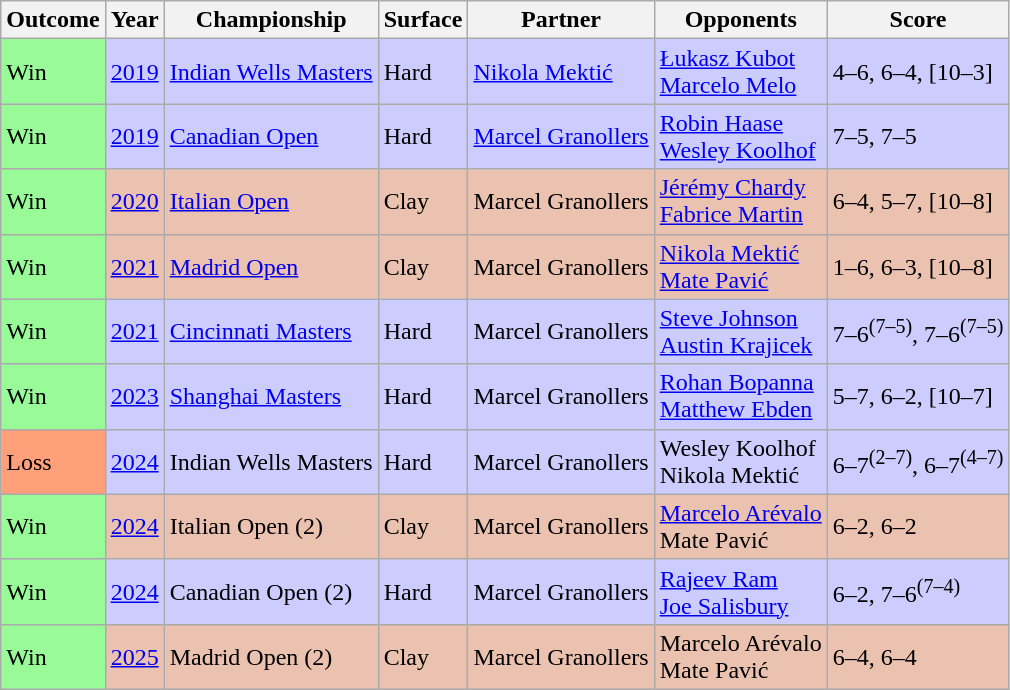<table class="sortable wikitable">
<tr>
<th>Outcome</th>
<th>Year</th>
<th>Championship</th>
<th>Surface</th>
<th>Partner</th>
<th>Opponents</th>
<th class="unsortable">Score</th>
</tr>
<tr style="background:#ccf;">
<td style="background:#98fb98;">Win</td>
<td><a href='#'>2019</a></td>
<td><a href='#'>Indian Wells Masters</a></td>
<td>Hard</td>
<td> <a href='#'>Nikola Mektić</a></td>
<td> <a href='#'>Łukasz Kubot</a><br> <a href='#'>Marcelo Melo</a></td>
<td>4–6, 6–4, [10–3]</td>
</tr>
<tr style="background:#ccf;">
<td style="background:#98fb98;">Win</td>
<td><a href='#'>2019</a></td>
<td><a href='#'>Canadian Open</a></td>
<td>Hard</td>
<td> <a href='#'>Marcel Granollers</a></td>
<td> <a href='#'>Robin Haase</a><br> <a href='#'>Wesley Koolhof</a></td>
<td>7–5, 7–5</td>
</tr>
<tr bgcolor=ebc2af>
<td style="background:#98fb98;">Win</td>
<td><a href='#'>2020</a></td>
<td><a href='#'>Italian Open</a></td>
<td>Clay</td>
<td> Marcel Granollers</td>
<td> <a href='#'>Jérémy Chardy</a> <br> <a href='#'>Fabrice Martin</a></td>
<td>6–4, 5–7, [10–8]</td>
</tr>
<tr bgcolor=ebc2af>
<td style="background:#98fb98;">Win</td>
<td><a href='#'>2021</a></td>
<td><a href='#'>Madrid Open</a></td>
<td>Clay</td>
<td> Marcel Granollers</td>
<td> <a href='#'>Nikola Mektić</a><br> <a href='#'>Mate Pavić</a></td>
<td>1–6, 6–3, [10–8]</td>
</tr>
<tr style="background:#ccf;">
<td style="background:#98fb98;">Win</td>
<td><a href='#'>2021</a></td>
<td><a href='#'>Cincinnati Masters</a></td>
<td>Hard</td>
<td> Marcel Granollers</td>
<td> <a href='#'>Steve Johnson</a><br> <a href='#'>Austin Krajicek</a></td>
<td>7–6<sup>(7–5)</sup>, 7–6<sup>(7–5)</sup></td>
</tr>
<tr bgcolor=CCCCFF>
<td bgcolor=98fb98>Win</td>
<td><a href='#'>2023</a></td>
<td><a href='#'>Shanghai Masters</a></td>
<td>Hard</td>
<td> Marcel Granollers</td>
<td> <a href='#'>Rohan Bopanna</a> <br> <a href='#'>Matthew Ebden</a></td>
<td>5–7, 6–2, [10–7]</td>
</tr>
<tr bgcolor=CCCCFF>
<td bgcolor=FFA07A>Loss</td>
<td><a href='#'>2024</a></td>
<td>Indian Wells Masters</td>
<td>Hard</td>
<td> Marcel Granollers</td>
<td> Wesley Koolhof <br> Nikola Mektić</td>
<td>6–7<sup>(2–7)</sup>, 6–7<sup>(4–7)</sup></td>
</tr>
<tr bgcolor=ebc2af>
<td bgcolor=98fb98>Win</td>
<td><a href='#'>2024</a></td>
<td>Italian Open (2)</td>
<td>Clay</td>
<td> Marcel Granollers</td>
<td> <a href='#'>Marcelo Arévalo</a><br> Mate Pavić</td>
<td>6–2, 6–2</td>
</tr>
<tr style="background:#ccf;">
<td bgcolor=98fb98>Win</td>
<td><a href='#'>2024</a></td>
<td>Canadian Open (2)</td>
<td>Hard</td>
<td> Marcel Granollers</td>
<td> <a href='#'>Rajeev Ram</a><br> <a href='#'>Joe Salisbury</a></td>
<td>6–2, 7–6<sup>(7–4)</sup></td>
</tr>
<tr bgcolor=ebc2af>
<td bgcolor=98fb98>Win</td>
<td><a href='#'>2025</a></td>
<td>Madrid Open (2)</td>
<td>Clay</td>
<td> Marcel Granollers</td>
<td> Marcelo Arévalo<br> Mate Pavić</td>
<td>6–4, 6–4</td>
</tr>
</table>
